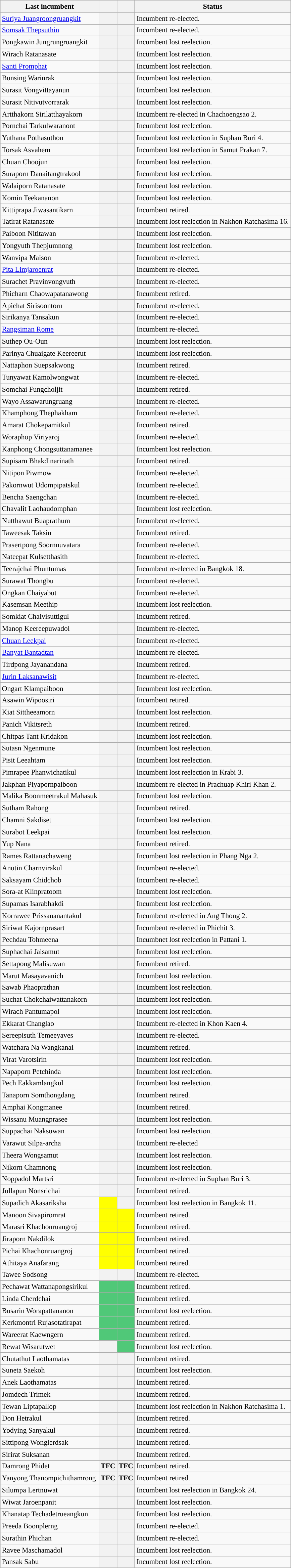<table class="wikitable sortable" style="font-size:90%">
<tr>
<th>Last incumbent</th>
<th></th>
<th></th>
<th>Status</th>
</tr>
<tr>
<td><a href='#'>Suriya Juangroongruangkit</a></td>
<th style="background-color:"></th>
<th style="background-color:"></th>
<td> Incumbent re-elected.</td>
</tr>
<tr>
<td><a href='#'>Somsak Thepsuthin</a></td>
<th style="background-color:"></th>
<th style="background-color:"></th>
<td> Incumbent re-elected.</td>
</tr>
<tr>
<td>Pongkawin Jungrungruangkit</td>
<th style="background-color:"></th>
<th style="background-color:"></th>
<td>Incumbent lost reelection.</td>
</tr>
<tr>
<td>Wirach Ratanasate</td>
<th style="background-color:"></th>
<th style="background-color:"></th>
<td>Incumbent lost reelection.</td>
</tr>
<tr>
<td><a href='#'>Santi Promphat</a></td>
<th style="background-color:"></th>
<th style="background-color:"></th>
<td>Incumbent lost reelection.</td>
</tr>
<tr>
<td>Bunsing Warinrak</td>
<th style="background-color:"></th>
<th style="background-color:"></th>
<td>Incumbent lost reelection.</td>
</tr>
<tr>
<td>Surasit Vongvittayanun</td>
<th style="background-color:"></th>
<th style="background-color:"></th>
<td>Incumbent lost reelection.</td>
</tr>
<tr>
<td>Surasit Nitivutvorrarak</td>
<th style="background-color:"></th>
<th style="background-color:"></th>
<td>Incumbent lost reelection.</td>
</tr>
<tr>
<td>Artthakorn Sirilatthayakorn</td>
<th style="background-color:"></th>
<th style="background-color:"></th>
<td> Incumbent re-elected in Chachoengsao 2.</td>
</tr>
<tr>
<td>Pornchai Tarkulwaranont</td>
<th style="background-color:"></th>
<th style="background-color:"></th>
<td>Incumbent lost reelection.</td>
</tr>
<tr>
<td>Yuthana Pothasuthon</td>
<th style="background-color:"></th>
<th style="background-color:"></th>
<td>Incumbent lost reelection in Suphan Buri 4.</td>
</tr>
<tr>
<td>Torsak Asvahem</td>
<th style="background-color:"></th>
<th style="background-color:"></th>
<td>Incumbent lost reelection in Samut Prakan 7.</td>
</tr>
<tr>
<td>Chuan Choojun</td>
<th style="background-color:"></th>
<th style="background-color:"></th>
<td>Incumbent lost reelection.</td>
</tr>
<tr>
<td>Suraporn Danaitangtrakool</td>
<th style="background-color:"></th>
<th style="background-color:"></th>
<td>Incumbent lost reelection.</td>
</tr>
<tr>
<td>Walaiporn Ratanasate</td>
<th style="background-color:"></th>
<th style="background-color:"></th>
<td>Incumbent lost reelection.</td>
</tr>
<tr>
<td>Komin Teekananon</td>
<th style="background-color:"></th>
<th style="background-color:"></th>
<td>Incumbent lost reelection.</td>
</tr>
<tr>
<td>Kittiprapa Jiwasantikarn</td>
<th style="background-color:"></th>
<th style="background-color:"></th>
<td>Incumbent retired.</td>
</tr>
<tr>
<td>Tatirat Ratanasate</td>
<th style="background-color:"></th>
<th style="background-color:"></th>
<td>Incumbent lost reelection in Nakhon Ratchasima 16.</td>
</tr>
<tr>
<td>Paiboon Nititawan</td>
<th></th>
<th style="background-color:"></th>
<td>Incumbent lost reelection.</td>
</tr>
<tr>
<td>Yongyuth Thepjumnong</td>
<th></th>
<th style="background-color:"></th>
<td>Incumbent lost reelection.</td>
</tr>
<tr>
<td>Wanvipa Maison</td>
<th style="background-color:"></th>
<th style="background-color:"></th>
<td> Incumbent re-elected.</td>
</tr>
<tr>
<td><a href='#'>Pita Limjaroenrat</a></td>
<th style="background-color:"></th>
<th style="background-color:"></th>
<td> Incumbent re-elected.</td>
</tr>
<tr>
<td>Surachet Pravinvongvuth</td>
<th style="background-color:"></th>
<th style="background-color:"></th>
<td> Incumbent re-elected.</td>
</tr>
<tr>
<td>Phicharn Chaowapatanawong</td>
<th style="background-color:"></th>
<th style="background-color:"></th>
<td>Incumbent retired.</td>
</tr>
<tr>
<td>Apichat Sirisoontorn</td>
<th style="background-color:"></th>
<th style="background-color:"></th>
<td> Incumbent re-elected.</td>
</tr>
<tr>
<td>Sirikanya Tansakun</td>
<th style="background-color:"></th>
<th style="background-color:"></th>
<td> Incumbent re-elected.</td>
</tr>
<tr>
<td><a href='#'>Rangsiman Rome</a></td>
<th style="background-color:"></th>
<th style="background-color:"></th>
<td> Incumbent re-elected.</td>
</tr>
<tr>
<td>Suthep Ou-Oun</td>
<th style="background-color:"></th>
<th style="background-color:"></th>
<td>Incumbent lost reelection.</td>
</tr>
<tr>
<td>Parinya Chuaigate Keereerut</td>
<th style="background-color:"></th>
<th style="background-color:"></th>
<td>Incumbent lost reelection.</td>
</tr>
<tr>
<td>Nattaphon Suepsakwong</td>
<th style="background-color:"></th>
<th style="background-color:"></th>
<td>Incumbent retired.</td>
</tr>
<tr>
<td>Tunyawat Kamolwongwat</td>
<th style="background-color:"></th>
<th style="background-color:"></th>
<td> Incumbent re-elected.</td>
</tr>
<tr>
<td>Somchai Fungcholjit</td>
<th style="background-color:"></th>
<th style="background-color:"></th>
<td>Incumbent retired.</td>
</tr>
<tr>
<td>Wayo Assawarungruang</td>
<th style="background-color:"></th>
<th style="background-color:"></th>
<td> Incumbent re-elected.</td>
</tr>
<tr>
<td>Khamphong Thephakham</td>
<th style="background-color:"></th>
<th style="background-color:"></th>
<td> Incumbent re-elected.</td>
</tr>
<tr>
<td>Amarat Chokepamitkul</td>
<th style="background-color:"></th>
<th style="background-color:"></th>
<td>Incumbent retired.</td>
</tr>
<tr>
<td>Woraphop Viriyaroj</td>
<th style="background-color:"></th>
<th style="background-color:"></th>
<td> Incumbent re-elected.</td>
</tr>
<tr>
<td>Kanphong Chongsuttanamanee</td>
<th style="background-color:"></th>
<th style="background-color:"></th>
<td>Incumbent lost reelection.</td>
</tr>
<tr>
<td>Supisarn Bhakdinarinath</td>
<th style="background-color:"></th>
<th style="background-color:"></th>
<td>Incumbent retired.</td>
</tr>
<tr>
<td>Nitipon Piwmow</td>
<th style="background-color:"></th>
<th style="background-color:"></th>
<td> Incumbent re-elected.</td>
</tr>
<tr>
<td>Pakornwut Udompipatskul</td>
<th style="background-color:"></th>
<th style="background-color:"></th>
<td> Incumbent re-elected.</td>
</tr>
<tr>
<td>Bencha Saengchan</td>
<th style="background-color:"></th>
<th style="background-color:"></th>
<td> Incumbent re-elected.</td>
</tr>
<tr>
<td>Chavalit Laohaudomphan</td>
<th style="background-color:"></th>
<th style="background-color:"></th>
<td>Incumbent lost reelection.</td>
</tr>
<tr>
<td>Nutthawut Buaprathum</td>
<th style="background-color:"></th>
<th style="background-color:"></th>
<td> Incumbent re-elected.</td>
</tr>
<tr>
<td>Taweesak Taksin</td>
<th style="background-color:"></th>
<th style="background-color:"></th>
<td>Incumbent retired.</td>
</tr>
<tr>
<td>Prasertpong Soornnuvatara</td>
<th style="background-color:"></th>
<th style="background-color:"></th>
<td> Incumbent re-elected.</td>
</tr>
<tr>
<td>Nateepat Kulsetthasith</td>
<th style="background-color:"></th>
<th style="background-color:"></th>
<td> Incumbent re-elected.</td>
</tr>
<tr>
<td>Teerajchai Phuntumas</td>
<th style="background-color:"></th>
<th style="background-color:"></th>
<td> Incumbent re-elected in Bangkok 18.</td>
</tr>
<tr>
<td>Surawat Thongbu</td>
<th style="background-color:"></th>
<th style="background-color:"></th>
<td> Incumbent re-elected.</td>
</tr>
<tr>
<td>Ongkan Chaiyabut</td>
<th style="background-color:"></th>
<th style="background-color:"></th>
<td> Incumbent re-elected.</td>
</tr>
<tr>
<td>Kasemsan Meethip</td>
<th style="background-color:"></th>
<th style="background-color:"></th>
<td>Incumbent lost reelection.</td>
</tr>
<tr>
<td>Somkiat Chaivisuttigul</td>
<th style="background-color:"></th>
<th style="background-color:"></th>
<td>Incumbent retired.</td>
</tr>
<tr>
<td>Manop Keereepuwadol</td>
<th style="background-color:"></th>
<th style="background-color:"></th>
<td> Incumbent re-elected.</td>
</tr>
<tr>
<td><a href='#'>Chuan Leekpai</a></td>
<th style="background-color:"></th>
<th style="background-color:"></th>
<td> Incumbent re-elected.</td>
</tr>
<tr>
<td><a href='#'>Banyat Bantadtan</a></td>
<th style="background-color:"></th>
<th style="background-color:"></th>
<td> Incumbent re-elected.</td>
</tr>
<tr>
<td>Tirdpong Jayanandana</td>
<th style="background-color:"></th>
<th style="background-color:"></th>
<td>Incumbent retired.</td>
</tr>
<tr>
<td><a href='#'>Jurin Laksanawisit</a></td>
<th style="background-color:"></th>
<th style="background-color:"></th>
<td> Incumbent re-elected.</td>
</tr>
<tr>
<td>Ongart Klampaiboon</td>
<th style="background-color:"></th>
<th style="background-color:"></th>
<td>Incumbent lost reelection.</td>
</tr>
<tr>
<td>Asawin Wipoosiri</td>
<th style="background-color:"></th>
<th style="background-color:"></th>
<td>Incumbent retired.</td>
</tr>
<tr>
<td>Kiat Sittheeamorn</td>
<th style="background-color:"></th>
<th style="background-color:"></th>
<td>Incumbent lost reelection.</td>
</tr>
<tr>
<td>Panich Vikitsreth</td>
<th style="background-color:"></th>
<th style="background-color:"></th>
<td>Incumbent retired.</td>
</tr>
<tr>
<td>Chitpas Tant Kridakon</td>
<th style="background-color:"></th>
<th style="background-color:"></th>
<td>Incumbent lost reelection.</td>
</tr>
<tr>
<td>Sutasn Ngenmune</td>
<th style="background-color:"></th>
<th style="background-color:"></th>
<td>Incumbent lost reelection.</td>
</tr>
<tr>
<td>Pisit Leeahtam</td>
<th style="background-color:"></th>
<th style="background-color:"></th>
<td>Incumbent lost reelection.</td>
</tr>
<tr>
<td>Pimrapee Phanwichatikul</td>
<th style="background-color:"></th>
<th style="background-color:"></th>
<td>Incumbent lost reelection in Krabi 3.</td>
</tr>
<tr>
<td>Jakphan Piyapornpaiboon</td>
<th style="background-color:"></th>
<th style="background-color:"></th>
<td> Incumbent re-elected in Prachuap Khiri Khan 2.</td>
</tr>
<tr>
<td>Malika Boonmeetrakul Mahasuk</td>
<th style="background-color:"></th>
<th style="background-color:"></th>
<td>Incumbent lost reelection.</td>
</tr>
<tr>
<td>Sutham Rahong</td>
<th style="background-color:"></th>
<th style="background-color:"></th>
<td>Incumbent retired.</td>
</tr>
<tr>
<td>Chamni Sakdiset</td>
<th style="background-color:"></th>
<th style="background-color:"></th>
<td>Incumbent lost reelection.</td>
</tr>
<tr>
<td>Surabot Leekpai</td>
<th style="background-color:"></th>
<th style="background-color:"></th>
<td>Incumbent lost reelection.</td>
</tr>
<tr>
<td>Yup Nana</td>
<th style="background-color:"></th>
<th style="background-color:"></th>
<td>Incumbent retired.</td>
</tr>
<tr>
<td>Rames Rattanachaweng</td>
<th style="background-color:"></th>
<th style="background-color:"></th>
<td>Incumbent lost reelection in Phang Nga 2.</td>
</tr>
<tr>
<td>Anutin Charnvirakul</td>
<th style="background-color:"></th>
<th style="background-color:"></th>
<td> Incumbent re-elected.</td>
</tr>
<tr>
<td>Saksayam Chidchob</td>
<th style="background-color:"></th>
<th style="background-color:"></th>
<td> Incumbent re-elected.</td>
</tr>
<tr>
<td>Sora-at Klinpratoom</td>
<th style="background-color:"></th>
<th style="background-color:"></th>
<td>Incumbent lost reelection.</td>
</tr>
<tr>
<td>Supamas Isarabhakdi</td>
<th style="background-color:"></th>
<th style="background-color:"></th>
<td>Incumbent lost reelection.</td>
</tr>
<tr>
<td>Korrawee Prissananantakul</td>
<th style="background-color:"></th>
<th style="background-color:"></th>
<td> Incumbent re-elected in Ang Thong 2.</td>
</tr>
<tr>
<td>Siriwat Kajornprasart</td>
<th style="background-color:"></th>
<th style="background-color:"></th>
<td> Incumbent re-elected in Phichit 3.</td>
</tr>
<tr>
<td>Pechdau Tohmeena</td>
<th style="background-color:"></th>
<th style="background-color:"></th>
<td>Incumbnet lost reelection in Pattani 1.</td>
</tr>
<tr>
<td>Suphachai Jaisamut</td>
<th style="background-color:"></th>
<th style="background-color:"></th>
<td>Incumbent lost reelection.</td>
</tr>
<tr>
<td>Settapong Malisuwan</td>
<th style="background-color:"></th>
<th style="background-color:"></th>
<td>Incumbent retired.</td>
</tr>
<tr>
<td>Marut Masayavanich</td>
<th style="background-color:"></th>
<th style="background-color:"></th>
<td>Incumbent lost reelection.</td>
</tr>
<tr>
<td>Sawab Phaoprathan</td>
<th style="background-color:"></th>
<th style="background-color:"></th>
<td>Incumbent lost reelection.</td>
</tr>
<tr>
<td>Suchat Chokchaiwattanakorn</td>
<th style="background-color:"></th>
<th style="background-color:"></th>
<td>Incumbent lost reelection.</td>
</tr>
<tr>
<td>Wirach Pantumapol</td>
<th style="background-color:"></th>
<th style="background-color:"></th>
<td>Incumbent lost reelection.</td>
</tr>
<tr>
<td>Ekkarat Changlao</td>
<th style="background-color:"></th>
<th style="background-color:"></th>
<td> Incumbent re-elected in Khon Kaen 4.</td>
</tr>
<tr>
<td>Sereepisuth Temeeyaves</td>
<th style="background-color:"></th>
<th style="background-color:"></th>
<td> Incumbent re-elected.</td>
</tr>
<tr>
<td>Watchara Na Wangkanai</td>
<th style="background-color:"></th>
<th style="background-color:"></th>
<td>Incumbent retired.</td>
</tr>
<tr>
<td>Virat Varotsirin</td>
<th style="background-color:"></th>
<th style="background-color:"></th>
<td>Incumbent lost reelection.</td>
</tr>
<tr>
<td>Napaporn Petchinda</td>
<th style="background-color:"></th>
<th style="background-color:"></th>
<td>Incumbent lost reelection.</td>
</tr>
<tr>
<td>Pech Eakkamlangkul</td>
<th style="background-color:"></th>
<th style="background-color:"></th>
<td>Incumbent lost reelection.</td>
</tr>
<tr>
<td>Tanaporn Somthongdang</td>
<th style="background-color:"></th>
<th style="background-color:"></th>
<td>Incumbent retired.</td>
</tr>
<tr>
<td>Amphai Kongmanee</td>
<th style="background-color:"></th>
<th style="background-color:"></th>
<td>Incumbent retired.</td>
</tr>
<tr>
<td>Wissanu Muangprasee</td>
<th style="background-color:"></th>
<th style="background-color:"></th>
<td>Incumbent lost reelection.</td>
</tr>
<tr>
<td>Suppachai Naksuwan</td>
<th style="background-color:"></th>
<th style="background-color:"></th>
<td>Incumbent lost reelection.</td>
</tr>
<tr>
<td>Varawut Silpa-archa</td>
<th style="background-color:"></th>
<th style="background-color:"></th>
<td> Incumbent re-elected</td>
</tr>
<tr>
<td>Theera Wongsamut</td>
<th style="background-color:"></th>
<th style="background-color:"></th>
<td>Incumbent lost reelection.</td>
</tr>
<tr>
<td>Nikorn Chamnong</td>
<th style="background-color:"></th>
<th style="background-color:"></th>
<td>Incumbent lost reelection.</td>
</tr>
<tr>
<td>Noppadol Martsri</td>
<th style="background-color:"></th>
<th style="background-color:"></th>
<td> Incumbent re-elected in Suphan Buri 3.</td>
</tr>
<tr>
<td>Jullapun Nonsrichai</td>
<th style="background-color:"></th>
<th style="background-color:"></th>
<td>Incumbent retired.</td>
</tr>
<tr>
<td>Supadich Akasariksha</td>
<th style="background-color:yellow"></th>
<th style="background-color:"></th>
<td>Incumbent lost reelection in Bangkok 11.</td>
</tr>
<tr>
<td>Manoon Sivapiromrat</td>
<th style="background-color:yellow"></th>
<th style="background-color:yellow"></th>
<td>Incumbent retired.</td>
</tr>
<tr>
<td>Marasri Khachonruangroj</td>
<th style="background-color:yellow"></th>
<th style="background-color:yellow"></th>
<td>Incumbent retired.</td>
</tr>
<tr>
<td>Jiraporn Nakdilok</td>
<th style="background-color:yellow"></th>
<th style="background-color:yellow"></th>
<td>Incumbent retired.</td>
</tr>
<tr>
<td>Pichai Khachonruangroj</td>
<th style="background-color:yellow"></th>
<th style="background-color:yellow"></th>
<td>Incumbent retired.</td>
</tr>
<tr>
<td>Athitaya Anafarang</td>
<th style="background-color:yellow"></th>
<th style="background-color:yellow"></th>
<td>Incumbent retired.</td>
</tr>
<tr>
<td>Tawee Sodsong</td>
<th style="background-color:"></th>
<th style="background-color:"></th>
<td> Incumbent re-elected.</td>
</tr>
<tr>
<td>Pechawat Wattanapongsirikul</td>
<th style="background-color:#50C878"></th>
<th style="background-color:#50C878"></th>
<td>Incumbent retired.</td>
</tr>
<tr>
<td>Linda Cherdchai</td>
<th style="background-color:#50C878"></th>
<th style="background-color:#50C878"></th>
<td>Incumbent retired.</td>
</tr>
<tr>
<td>Busarin Worapattananon</td>
<th style="background-color:#50C878"></th>
<th style="background-color:#50C878"></th>
<td>Incumbent lost reelection.</td>
</tr>
<tr>
<td>Kerkmontri Rujasotatirapat</td>
<th style="background-color:#50C878"></th>
<th style="background-color:#50C878"></th>
<td>Incumbent retired.</td>
</tr>
<tr>
<td>Wareerat Kaewngern</td>
<th style="background-color:#50C878"></th>
<th style="background-color:#50C878"></th>
<td>Incumbent retired.</td>
</tr>
<tr>
<td>Rewat Wisarutwet</td>
<th style="background-color:"></th>
<th style="background-color:#50C878"></th>
<td>Incumbent lost reelection.</td>
</tr>
<tr>
<td>Chutathut Laothamatas</td>
<th style="background-color:"></th>
<th style="background-color:"></th>
<td>Incumbent retired.</td>
</tr>
<tr>
<td>Suneta Saekoh</td>
<th style="background-color:"></th>
<th style="background-color:"></th>
<td>Incumbent lost reelection.</td>
</tr>
<tr>
<td>Anek Laothamatas</td>
<th style="background-color:"></th>
<th style="background-color:"></th>
<td>Incumbent retired.</td>
</tr>
<tr>
<td>Jomdech Trimek</td>
<th style="background-color:"></th>
<th style="background-color:"></th>
<td>Incumbent retired.</td>
</tr>
<tr>
<td>Tewan Liptapallop</td>
<th style="background-color:"></th>
<th style="background-color:"></th>
<td>Incumbent lost reelection in Nakhon Ratchasima 1.</td>
</tr>
<tr>
<td>Don Hetrakul</td>
<th style="background-color:"></th>
<th style="background-color:"></th>
<td>Incumbent retired.</td>
</tr>
<tr>
<td>Yodying Sanyakul</td>
<th style="background-color:"></th>
<th style="background-color:"></th>
<td>Incumbent retired.</td>
</tr>
<tr>
<td>Sittipong Wonglerdsak</td>
<th style="background-color:"></th>
<th style="background-color:"></th>
<td>Incumbent retired.</td>
</tr>
<tr>
<td>Sirirat Suksanan</td>
<th style="background-color:"></th>
<th style="background-color:"></th>
<td>Incumbent retired.</td>
</tr>
<tr>
<td>Damrong Phidet</td>
<th>TFC</th>
<th>TFC</th>
<td>Incumbent retired.</td>
</tr>
<tr>
<td>Yanyong Thanompichithamrong</td>
<th>TFC</th>
<th>TFC</th>
<td>Incumbent retired.</td>
</tr>
<tr>
<td>Silumpa Lertnuwat</td>
<th></th>
<th style="background-color:"></th>
<td>Incumbent lost reelection in Bangkok 24.</td>
</tr>
<tr>
<td>Wiwat Jaroenpanit</td>
<th></th>
<th></th>
<td>Incumbent lost reelection.</td>
</tr>
<tr>
<td>Khanatap Techadetrueangkun</td>
<th></th>
<th></th>
<td>Incumbent lost reelection.</td>
</tr>
<tr>
<td>Preeda Boonplerng</td>
<th></th>
<th></th>
<td> Incumbent re-elected.</td>
</tr>
<tr>
<td>Surathin Phichan</td>
<th></th>
<th></th>
<td> Incumbent re-elected.</td>
</tr>
<tr>
<td>Ravee Maschamadol</td>
<th></th>
<th></th>
<td>Incumbent lost reelection.</td>
</tr>
<tr>
<td>Pansak Sabu</td>
<th></th>
<th></th>
<td>Incumbent lost reelection.</td>
</tr>
</table>
